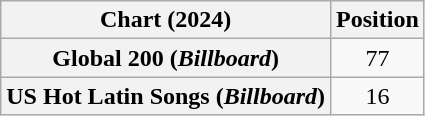<table class="wikitable sortable plainrowheaders" style="text-align:center">
<tr>
<th scope="col">Chart (2024)</th>
<th scope="col">Position</th>
</tr>
<tr>
<th scope="row">Global 200 (<em>Billboard</em>)</th>
<td>77</td>
</tr>
<tr>
<th scope="row">US Hot Latin Songs (<em>Billboard</em>)</th>
<td>16</td>
</tr>
</table>
